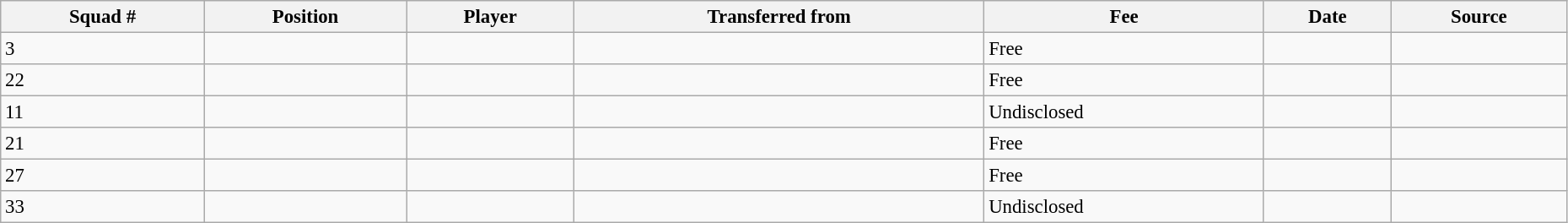<table width=98% class="wikitable sortable" style="text-align:center; font-size:95%; text-align:left">
<tr>
<th>Squad #</th>
<th>Position</th>
<th>Player</th>
<th>Transferred from</th>
<th>Fee</th>
<th>Date</th>
<th>Source</th>
</tr>
<tr>
<td>3</td>
<td></td>
<td></td>
<td></td>
<td>Free</td>
<td></td>
<td></td>
</tr>
<tr>
<td>22</td>
<td></td>
<td></td>
<td></td>
<td>Free</td>
<td></td>
<td></td>
</tr>
<tr>
<td>11</td>
<td></td>
<td></td>
<td></td>
<td>Undisclosed</td>
<td></td>
<td></td>
</tr>
<tr>
<td>21</td>
<td></td>
<td></td>
<td></td>
<td>Free</td>
<td></td>
<td></td>
</tr>
<tr>
<td>27</td>
<td></td>
<td></td>
<td></td>
<td>Free</td>
<td></td>
<td></td>
</tr>
<tr>
<td>33</td>
<td></td>
<td></td>
<td></td>
<td>Undisclosed</td>
<td></td>
<td></td>
</tr>
</table>
